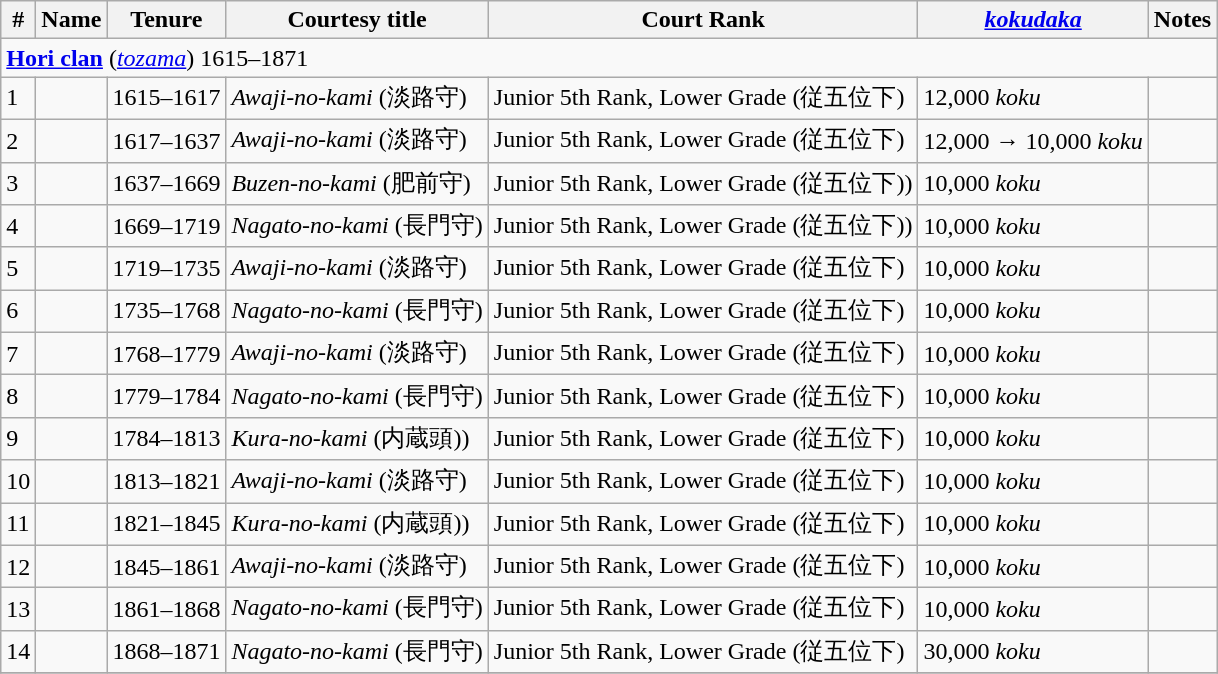<table class=wikitable>
<tr>
<th>#</th>
<th>Name</th>
<th>Tenure</th>
<th>Courtesy title</th>
<th>Court Rank</th>
<th><em><a href='#'>kokudaka</a></em></th>
<th>Notes</th>
</tr>
<tr>
<td colspan=7> <strong><a href='#'>Hori clan</a></strong> (<em><a href='#'>tozama</a></em>) 1615–1871</td>
</tr>
<tr>
<td>1</td>
<td></td>
<td>1615–1617</td>
<td><em>Awaji-no-kami</em> (淡路守)</td>
<td>Junior 5th Rank, Lower Grade (従五位下)</td>
<td>12,000 <em>koku</em></td>
<td></td>
</tr>
<tr>
<td>2</td>
<td></td>
<td>1617–1637</td>
<td><em>Awaji-no-kami</em> (淡路守)</td>
<td>Junior 5th Rank, Lower Grade (従五位下)</td>
<td>12,000 → 10,000 <em>koku</em></td>
<td></td>
</tr>
<tr>
<td>3</td>
<td></td>
<td>1637–1669</td>
<td><em>Buzen-no-kami</em> (肥前守)</td>
<td>Junior 5th Rank, Lower Grade (従五位下))</td>
<td>10,000 <em>koku</em></td>
<td></td>
</tr>
<tr>
<td>4</td>
<td></td>
<td>1669–1719</td>
<td><em>Nagato-no-kami</em> (長門守)</td>
<td>Junior 5th Rank, Lower Grade (従五位下))</td>
<td>10,000 <em>koku</em></td>
<td></td>
</tr>
<tr>
<td>5</td>
<td></td>
<td>1719–1735</td>
<td><em>Awaji-no-kami</em> (淡路守)</td>
<td>Junior 5th Rank, Lower Grade (従五位下)</td>
<td>10,000 <em>koku</em></td>
<td></td>
</tr>
<tr>
<td>6</td>
<td></td>
<td>1735–1768</td>
<td><em>Nagato-no-kami</em> (長門守)</td>
<td>Junior 5th Rank, Lower Grade (従五位下)</td>
<td>10,000 <em>koku</em></td>
<td></td>
</tr>
<tr>
<td>7</td>
<td></td>
<td>1768–1779</td>
<td><em>Awaji-no-kami</em> (淡路守)</td>
<td>Junior 5th Rank, Lower Grade (従五位下)</td>
<td>10,000 <em>koku</em></td>
<td></td>
</tr>
<tr>
<td>8</td>
<td></td>
<td>1779–1784</td>
<td><em>Nagato-no-kami</em> (長門守)</td>
<td>Junior 5th Rank, Lower Grade (従五位下)</td>
<td>10,000 <em>koku</em></td>
<td></td>
</tr>
<tr>
<td>9</td>
<td></td>
<td>1784–1813</td>
<td><em>Kura-no-kami</em> (内蔵頭))</td>
<td>Junior 5th Rank, Lower Grade (従五位下)</td>
<td>10,000 <em>koku</em></td>
<td></td>
</tr>
<tr>
<td>10</td>
<td></td>
<td>1813–1821</td>
<td><em>Awaji-no-kami</em> (淡路守)</td>
<td>Junior 5th Rank, Lower Grade (従五位下)</td>
<td>10,000 <em>koku</em></td>
<td></td>
</tr>
<tr>
<td>11</td>
<td></td>
<td>1821–1845</td>
<td><em>Kura-no-kami</em> (内蔵頭))</td>
<td>Junior 5th Rank, Lower Grade (従五位下)</td>
<td>10,000 <em>koku</em></td>
<td></td>
</tr>
<tr>
<td>12</td>
<td></td>
<td>1845–1861</td>
<td><em>Awaji-no-kami</em> (淡路守)</td>
<td>Junior 5th Rank, Lower Grade (従五位下)</td>
<td>10,000 <em>koku</em></td>
<td></td>
</tr>
<tr>
<td>13</td>
<td></td>
<td>1861–1868</td>
<td><em>Nagato-no-kami</em> (長門守)</td>
<td>Junior 5th Rank, Lower Grade (従五位下)</td>
<td>10,000 <em>koku</em></td>
<td></td>
</tr>
<tr>
<td>14</td>
<td></td>
<td>1868–1871</td>
<td><em>Nagato-no-kami</em> (長門守)</td>
<td>Junior 5th Rank, Lower Grade (従五位下)</td>
<td>30,000 <em>koku</em></td>
<td></td>
</tr>
<tr>
</tr>
</table>
